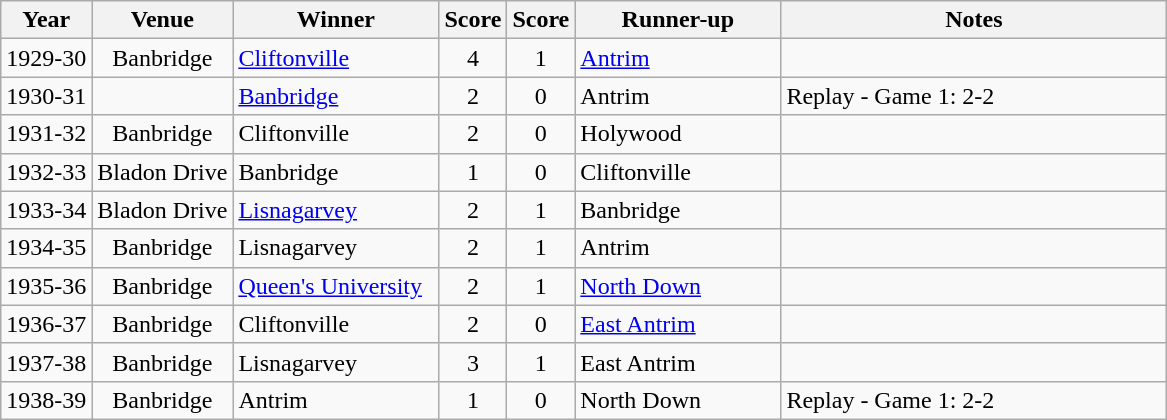<table class="wikitable">
<tr>
<th>Year</th>
<th>Venue</th>
<th width="130">Winner</th>
<th>Score</th>
<th>Score</th>
<th width="130">Runner-up</th>
<th width="250">Notes</th>
</tr>
<tr>
<td align="center">1929-30</td>
<td align="center">Banbridge</td>
<td><a href='#'>Cliftonville</a></td>
<td align="center">4</td>
<td align="center">1</td>
<td><a href='#'>Antrim</a></td>
<td></td>
</tr>
<tr>
<td align="center">1930-31</td>
<td align="center"></td>
<td><a href='#'>Banbridge</a></td>
<td align="center">2</td>
<td align="center">0</td>
<td>Antrim</td>
<td>Replay - Game 1: 2-2</td>
</tr>
<tr>
<td align="center">1931-32</td>
<td align="center">Banbridge</td>
<td>Cliftonville</td>
<td align="center">2</td>
<td align="center">0</td>
<td>Holywood</td>
<td></td>
</tr>
<tr>
<td align="center">1932-33</td>
<td align="center">Bladon Drive</td>
<td>Banbridge</td>
<td align="center">1</td>
<td align="center">0</td>
<td>Cliftonville</td>
<td></td>
</tr>
<tr>
<td align="center">1933-34</td>
<td align="center">Bladon Drive</td>
<td><a href='#'>Lisnagarvey</a></td>
<td align="center">2</td>
<td align="center">1</td>
<td>Banbridge</td>
<td></td>
</tr>
<tr>
<td align="center">1934-35</td>
<td align="center">Banbridge</td>
<td>Lisnagarvey</td>
<td align="center">2</td>
<td align="center">1</td>
<td>Antrim</td>
<td></td>
</tr>
<tr>
<td align="center">1935-36</td>
<td align="center">Banbridge</td>
<td><a href='#'>Queen's University</a></td>
<td align="center">2</td>
<td align="center">1</td>
<td><a href='#'>North Down</a></td>
<td></td>
</tr>
<tr>
<td align="center">1936-37</td>
<td align="center">Banbridge</td>
<td>Cliftonville</td>
<td align="center">2</td>
<td align="center">0</td>
<td><a href='#'>East Antrim</a></td>
<td></td>
</tr>
<tr>
<td align="center">1937-38</td>
<td align="center">Banbridge</td>
<td>Lisnagarvey</td>
<td align="center">3</td>
<td align="center">1</td>
<td>East Antrim</td>
<td></td>
</tr>
<tr>
<td align="center">1938-39</td>
<td align="center">Banbridge</td>
<td>Antrim</td>
<td align="center">1</td>
<td align="center">0</td>
<td>North Down</td>
<td>Replay - Game 1: 2-2</td>
</tr>
</table>
